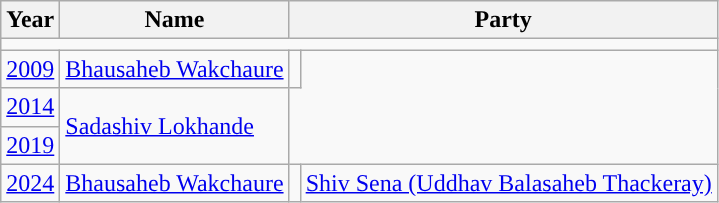<table class="wikitable">
<tr>
<th>Year</th>
<th>Name</th>
<th colspan="2">Party</th>
</tr>
<tr>
<td colspan="4"></td>
</tr>
<tr>
<td><a href='#'>2009</a></td>
<td><a href='#'>Bhausaheb Wakchaure</a></td>
<td></td>
</tr>
<tr>
<td><a href='#'>2014</a></td>
<td rowspan="2"><a href='#'>Sadashiv Lokhande</a></td>
</tr>
<tr>
<td><a href='#'>2019</a></td>
</tr>
<tr>
<td><a href='#'>2024</a></td>
<td><a href='#'>Bhausaheb Wakchaure</a></td>
<td rowspan="2" style="background-color: "></td>
<td><a href='#'>Shiv Sena (Uddhav Balasaheb Thackeray)</a></td>
</tr>
</table>
